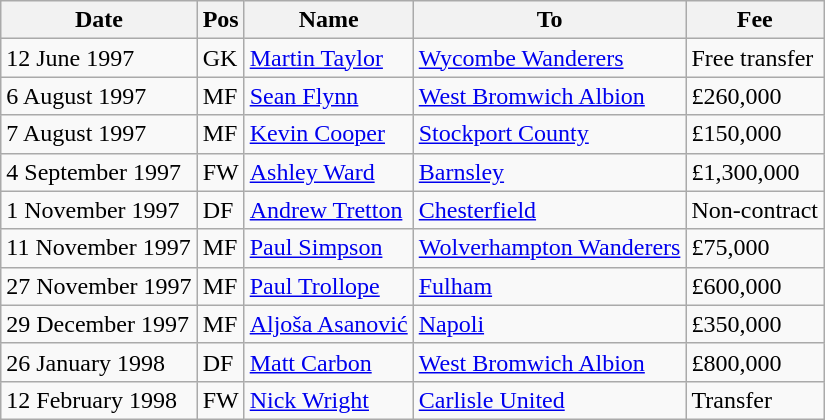<table class="wikitable">
<tr>
<th>Date</th>
<th>Pos</th>
<th>Name</th>
<th>To</th>
<th>Fee</th>
</tr>
<tr>
<td>12 June 1997</td>
<td>GK</td>
<td><a href='#'>Martin Taylor</a></td>
<td><a href='#'>Wycombe Wanderers</a></td>
<td>Free transfer</td>
</tr>
<tr>
<td>6 August 1997</td>
<td>MF</td>
<td><a href='#'>Sean Flynn</a></td>
<td><a href='#'>West Bromwich Albion</a></td>
<td>£260,000</td>
</tr>
<tr>
<td>7 August 1997</td>
<td>MF</td>
<td><a href='#'>Kevin Cooper</a></td>
<td><a href='#'>Stockport County</a></td>
<td>£150,000</td>
</tr>
<tr>
<td>4 September 1997</td>
<td>FW</td>
<td><a href='#'>Ashley Ward</a></td>
<td><a href='#'>Barnsley</a></td>
<td>£1,300,000</td>
</tr>
<tr>
<td>1 November 1997</td>
<td>DF</td>
<td><a href='#'>Andrew Tretton</a></td>
<td><a href='#'>Chesterfield</a></td>
<td>Non-contract</td>
</tr>
<tr>
<td>11 November 1997</td>
<td>MF</td>
<td><a href='#'>Paul Simpson</a></td>
<td><a href='#'>Wolverhampton Wanderers</a></td>
<td>£75,000</td>
</tr>
<tr>
<td>27 November 1997</td>
<td>MF</td>
<td><a href='#'>Paul Trollope</a></td>
<td><a href='#'>Fulham</a></td>
<td>£600,000</td>
</tr>
<tr>
<td>29 December 1997</td>
<td>MF</td>
<td><a href='#'>Aljoša Asanović</a></td>
<td><a href='#'>Napoli</a></td>
<td>£350,000</td>
</tr>
<tr>
<td>26 January 1998</td>
<td>DF</td>
<td><a href='#'>Matt Carbon</a></td>
<td><a href='#'>West Bromwich Albion</a></td>
<td>£800,000</td>
</tr>
<tr>
<td>12 February 1998</td>
<td>FW</td>
<td><a href='#'>Nick Wright</a></td>
<td><a href='#'>Carlisle United</a></td>
<td>Transfer</td>
</tr>
</table>
